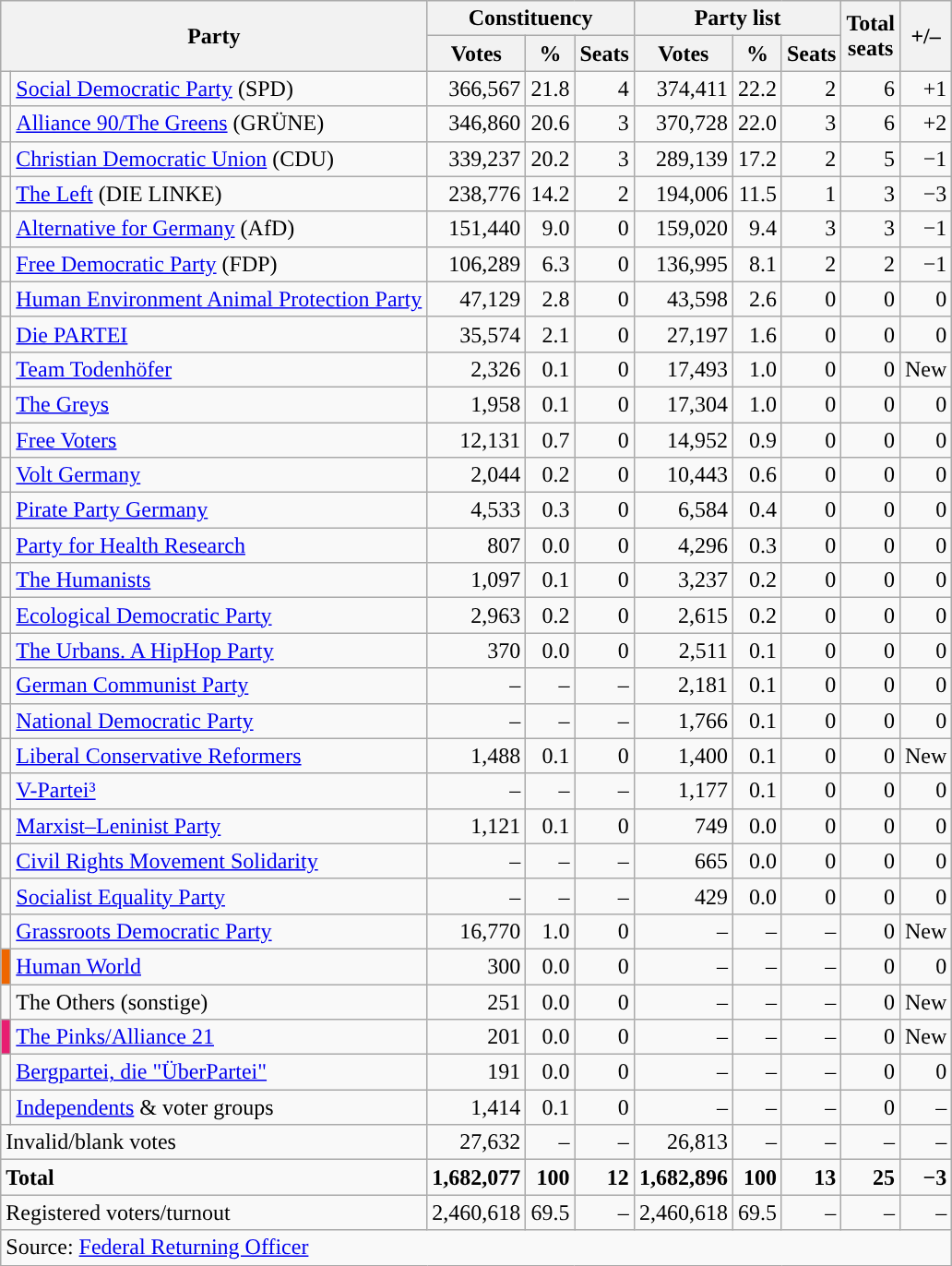<table class="wikitable" style="text-align:right">
<tr>
<th colspan="2" rowspan="2">Party</th>
<th colspan="3">Constituency</th>
<th colspan="3">Party list</th>
<th rowspan="2">Total<br>seats</th>
<th rowspan="2">+/–</th>
</tr>
<tr>
<th>Votes</th>
<th>%</th>
<th>Seats</th>
<th>Votes</th>
<th>%</th>
<th>Seats</th>
</tr>
<tr>
<td></td>
<td align="left"><a href='#'>Social Democratic Party</a> (SPD)</td>
<td>366,567</td>
<td>21.8</td>
<td>4</td>
<td>374,411</td>
<td>22.2</td>
<td>2</td>
<td>6</td>
<td>+1</td>
</tr>
<tr>
<td></td>
<td align="left"><a href='#'>Alliance 90/The Greens</a> (GRÜNE)</td>
<td>346,860</td>
<td>20.6</td>
<td>3</td>
<td>370,728</td>
<td>22.0</td>
<td>3</td>
<td>6</td>
<td>+2</td>
</tr>
<tr>
<td></td>
<td align="left"><a href='#'>Christian Democratic Union</a> (CDU)</td>
<td>339,237</td>
<td>20.2</td>
<td>3</td>
<td>289,139</td>
<td>17.2</td>
<td>2</td>
<td>5</td>
<td>−1</td>
</tr>
<tr>
<td></td>
<td align="left"><a href='#'>The Left</a> (DIE LINKE)</td>
<td>238,776</td>
<td>14.2</td>
<td>2</td>
<td>194,006</td>
<td>11.5</td>
<td>1</td>
<td>3</td>
<td>−3</td>
</tr>
<tr>
<td></td>
<td align="left"><a href='#'>Alternative for Germany</a> (AfD)</td>
<td>151,440</td>
<td>9.0</td>
<td>0</td>
<td>159,020</td>
<td>9.4</td>
<td>3</td>
<td>3</td>
<td>−1</td>
</tr>
<tr>
<td></td>
<td align="left"><a href='#'>Free Democratic Party</a> (FDP)</td>
<td>106,289</td>
<td>6.3</td>
<td>0</td>
<td>136,995</td>
<td>8.1</td>
<td>2</td>
<td>2</td>
<td>−1</td>
</tr>
<tr>
<td style="background-color:"></td>
<td align="left"><a href='#'>Human Environment Animal Protection Party</a></td>
<td>47,129</td>
<td>2.8</td>
<td>0</td>
<td>43,598</td>
<td>2.6</td>
<td>0</td>
<td>0</td>
<td>0</td>
</tr>
<tr>
<td style="background-color:"></td>
<td align="left"><a href='#'>Die PARTEI</a></td>
<td>35,574</td>
<td>2.1</td>
<td>0</td>
<td>27,197</td>
<td>1.6</td>
<td>0</td>
<td>0</td>
<td>0</td>
</tr>
<tr>
<td style="background-color:"></td>
<td align="left"><a href='#'>Team Todenhöfer</a></td>
<td>2,326</td>
<td>0.1</td>
<td>0</td>
<td>17,493</td>
<td>1.0</td>
<td>0</td>
<td>0</td>
<td>New</td>
</tr>
<tr>
<td style="background-color:"></td>
<td align="left"><a href='#'>The Greys</a></td>
<td>1,958</td>
<td>0.1</td>
<td>0</td>
<td>17,304</td>
<td>1.0</td>
<td>0</td>
<td>0</td>
<td>0</td>
</tr>
<tr>
<td style="background-color:"></td>
<td align="left"><a href='#'>Free Voters</a></td>
<td>12,131</td>
<td>0.7</td>
<td>0</td>
<td>14,952</td>
<td>0.9</td>
<td>0</td>
<td>0</td>
<td>0</td>
</tr>
<tr>
<td style="background-color:"></td>
<td align="left"><a href='#'>Volt Germany</a></td>
<td>2,044</td>
<td>0.2</td>
<td>0</td>
<td>10,443</td>
<td>0.6</td>
<td>0</td>
<td>0</td>
<td>0</td>
</tr>
<tr>
<td style="background-color:"></td>
<td align="left"><a href='#'>Pirate Party Germany</a></td>
<td>4,533</td>
<td>0.3</td>
<td>0</td>
<td>6,584</td>
<td>0.4</td>
<td>0</td>
<td>0</td>
<td>0</td>
</tr>
<tr>
<td style="background-color:"></td>
<td align="left"><a href='#'>Party for Health Research</a></td>
<td>807</td>
<td>0.0</td>
<td>0</td>
<td>4,296</td>
<td>0.3</td>
<td>0</td>
<td>0</td>
<td>0</td>
</tr>
<tr>
<td style="background-color:"></td>
<td align="left"><a href='#'>The Humanists</a></td>
<td>1,097</td>
<td>0.1</td>
<td>0</td>
<td>3,237</td>
<td>0.2</td>
<td>0</td>
<td>0</td>
<td>0</td>
</tr>
<tr>
<td style="background-color:"></td>
<td align="left"><a href='#'>Ecological Democratic Party</a></td>
<td>2,963</td>
<td>0.2</td>
<td>0</td>
<td>2,615</td>
<td>0.2</td>
<td>0</td>
<td>0</td>
<td>0</td>
</tr>
<tr>
<td style="background-color:"></td>
<td align="left"><a href='#'>The Urbans. A HipHop Party</a></td>
<td>370</td>
<td>0.0</td>
<td>0</td>
<td>2,511</td>
<td>0.1</td>
<td>0</td>
<td>0</td>
<td>0</td>
</tr>
<tr>
<td style="background-color:"></td>
<td align="left"><a href='#'>German Communist Party</a></td>
<td>–</td>
<td>–</td>
<td>–</td>
<td>2,181</td>
<td>0.1</td>
<td>0</td>
<td>0</td>
<td>0</td>
</tr>
<tr>
<td style="background-color:"></td>
<td align="left"><a href='#'>National Democratic Party</a></td>
<td>–</td>
<td>–</td>
<td>–</td>
<td>1,766</td>
<td>0.1</td>
<td>0</td>
<td>0</td>
<td>0</td>
</tr>
<tr>
<td style="background-color:"></td>
<td align="left"><a href='#'>Liberal Conservative Reformers</a></td>
<td>1,488</td>
<td>0.1</td>
<td>0</td>
<td>1,400</td>
<td>0.1</td>
<td>0</td>
<td>0</td>
<td>New</td>
</tr>
<tr>
<td style="background-color:"></td>
<td align="left"><a href='#'>V-Partei³</a></td>
<td>–</td>
<td>–</td>
<td>–</td>
<td>1,177</td>
<td>0.1</td>
<td>0</td>
<td>0</td>
<td>0</td>
</tr>
<tr>
<td style="background-color:"></td>
<td align="left"><a href='#'>Marxist–Leninist Party</a></td>
<td>1,121</td>
<td>0.1</td>
<td>0</td>
<td>749</td>
<td>0.0</td>
<td>0</td>
<td>0</td>
<td>0</td>
</tr>
<tr>
<td style="background-color:"></td>
<td align="left"><a href='#'>Civil Rights Movement Solidarity</a></td>
<td>–</td>
<td>–</td>
<td>–</td>
<td>665</td>
<td>0.0</td>
<td>0</td>
<td>0</td>
<td>0</td>
</tr>
<tr>
<td style="background-color:"></td>
<td align="left"><a href='#'>Socialist Equality Party</a></td>
<td>–</td>
<td>–</td>
<td>–</td>
<td>429</td>
<td>0.0</td>
<td>0</td>
<td>0</td>
<td>0</td>
</tr>
<tr>
<td style="background-color:"></td>
<td align="left"><a href='#'>Grassroots Democratic Party</a></td>
<td>16,770</td>
<td>1.0</td>
<td>0</td>
<td>–</td>
<td>–</td>
<td>–</td>
<td>0</td>
<td>New</td>
</tr>
<tr>
<td style="background-color:#EE6600"></td>
<td align="left"><a href='#'>Human World</a></td>
<td>300</td>
<td>0.0</td>
<td>0</td>
<td>–</td>
<td>–</td>
<td>–</td>
<td>0</td>
<td>0</td>
</tr>
<tr>
<td></td>
<td align="left">The Others (sonstige)</td>
<td>251</td>
<td>0.0</td>
<td>0</td>
<td>–</td>
<td>–</td>
<td>–</td>
<td>0</td>
<td>New</td>
</tr>
<tr>
<td style="background-color:#E71F71"></td>
<td align="left"><a href='#'>The Pinks/Alliance 21</a></td>
<td>201</td>
<td>0.0</td>
<td>0</td>
<td>–</td>
<td>–</td>
<td>–</td>
<td>0</td>
<td>New</td>
</tr>
<tr>
<td style="background-color:"></td>
<td align="left"><a href='#'>Bergpartei, die "ÜberPartei"</a></td>
<td>191</td>
<td>0.0</td>
<td>0</td>
<td>–</td>
<td>–</td>
<td>–</td>
<td>0</td>
<td>0</td>
</tr>
<tr>
<td style="background-color:"></td>
<td align="left"><a href='#'>Independents</a> & voter groups</td>
<td>1,414</td>
<td>0.1</td>
<td>0</td>
<td>–</td>
<td>–</td>
<td>–</td>
<td>0</td>
<td>–</td>
</tr>
<tr>
<td colspan="2" align="left">Invalid/blank votes</td>
<td>27,632</td>
<td>–</td>
<td>–</td>
<td>26,813</td>
<td>–</td>
<td>–</td>
<td>–</td>
<td>–</td>
</tr>
<tr>
<td colspan="2" align="left"><strong>Total</strong></td>
<td><strong>1,682,077</strong></td>
<td><strong>100</strong></td>
<td><strong>12</strong></td>
<td><strong>1,682,896</strong></td>
<td><strong>100</strong></td>
<td><strong>13</strong></td>
<td><strong>25</strong></td>
<td><strong>−3</strong></td>
</tr>
<tr>
<td colspan="2" align="left">Registered voters/turnout</td>
<td>2,460,618</td>
<td>69.5</td>
<td>–</td>
<td>2,460,618</td>
<td>69.5</td>
<td>–</td>
<td>–</td>
<td>–</td>
</tr>
<tr>
<td colspan="10" align="left">Source: <a href='#'>Federal Returning Officer</a></td>
</tr>
</table>
